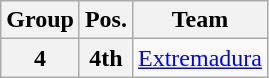<table class="wikitable">
<tr>
<th>Group</th>
<th>Pos.</th>
<th>Team</th>
</tr>
<tr>
<th>4</th>
<th>4th</th>
<td><a href='#'>Extremadura</a></td>
</tr>
</table>
